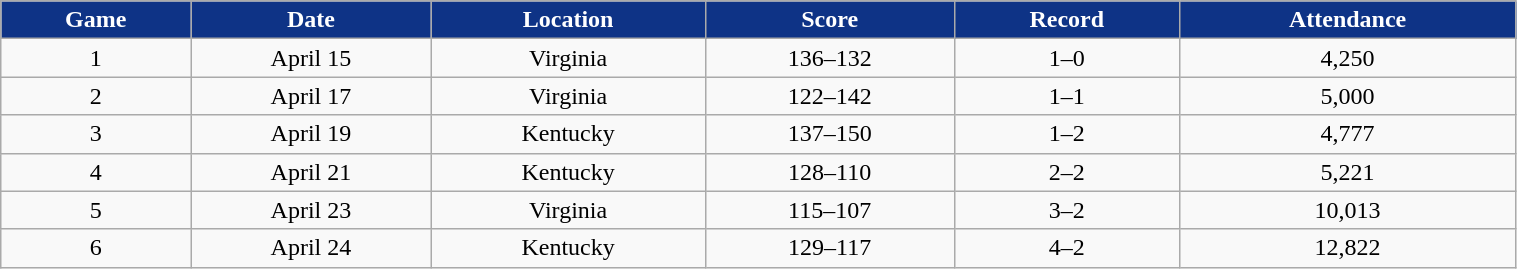<table class="wikitable" style="width:80%;">
<tr style="text-align:center; background:#0E3386; color:#FFFFFF;">
<td><strong>Game</strong></td>
<td><strong>Date</strong></td>
<td><strong>Location</strong></td>
<td><strong>Score</strong></td>
<td><strong>Record</strong></td>
<td><strong>Attendance</strong></td>
</tr>
<tr style="text-align:center;" bgcolor="">
<td>1</td>
<td>April 15</td>
<td>Virginia</td>
<td>136–132</td>
<td>1–0</td>
<td>4,250</td>
</tr>
<tr style="text-align:center;" bgcolor="">
<td>2</td>
<td>April 17</td>
<td>Virginia</td>
<td>122–142</td>
<td>1–1</td>
<td>5,000</td>
</tr>
<tr style="text-align:center;" bgcolor="">
<td>3</td>
<td>April 19</td>
<td>Kentucky</td>
<td>137–150</td>
<td>1–2</td>
<td>4,777</td>
</tr>
<tr style="text-align:center;" bgcolor="">
<td>4</td>
<td>April 21</td>
<td>Kentucky</td>
<td>128–110</td>
<td>2–2</td>
<td>5,221</td>
</tr>
<tr style="text-align:center;" bgcolor="">
<td>5</td>
<td>April 23</td>
<td>Virginia</td>
<td>115–107</td>
<td>3–2</td>
<td>10,013</td>
</tr>
<tr style="text-align:center;" bgcolor="">
<td>6</td>
<td>April 24</td>
<td>Kentucky</td>
<td>129–117</td>
<td>4–2</td>
<td>12,822</td>
</tr>
</table>
